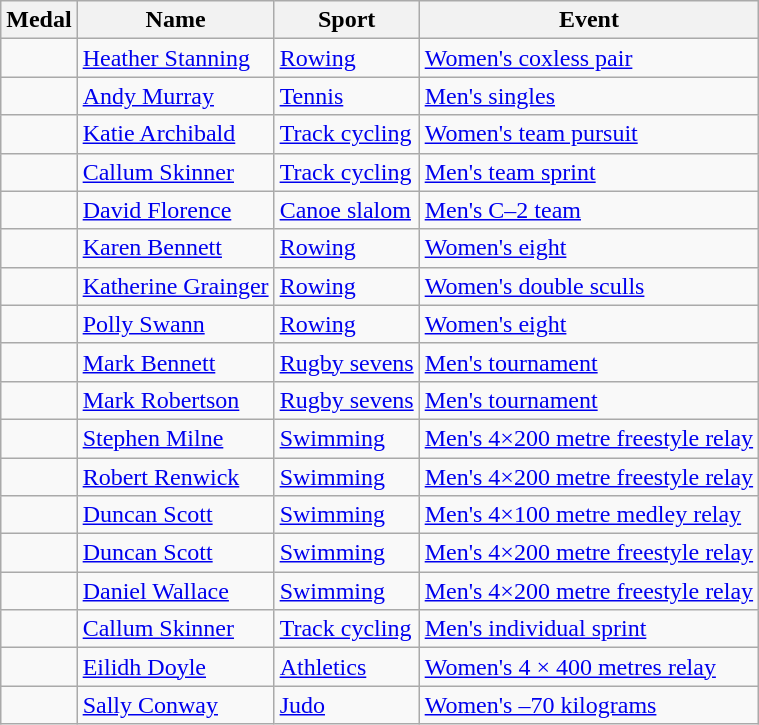<table class="wikitable sortable">
<tr>
<th>Medal</th>
<th>Name</th>
<th>Sport</th>
<th>Event</th>
</tr>
<tr>
<td></td>
<td><a href='#'>Heather Stanning</a></td>
<td><a href='#'>Rowing</a></td>
<td><a href='#'>Women's coxless pair</a></td>
</tr>
<tr>
<td></td>
<td><a href='#'>Andy Murray</a></td>
<td><a href='#'>Tennis</a></td>
<td><a href='#'>Men's singles</a></td>
</tr>
<tr>
<td></td>
<td><a href='#'>Katie Archibald</a></td>
<td><a href='#'>Track cycling</a></td>
<td><a href='#'>Women's team pursuit</a></td>
</tr>
<tr>
<td></td>
<td><a href='#'>Callum Skinner</a></td>
<td><a href='#'>Track cycling</a></td>
<td><a href='#'>Men's team sprint</a></td>
</tr>
<tr>
<td></td>
<td><a href='#'>David Florence</a></td>
<td><a href='#'>Canoe slalom</a></td>
<td><a href='#'>Men's C–2 team</a></td>
</tr>
<tr>
<td></td>
<td><a href='#'>Karen Bennett</a></td>
<td><a href='#'>Rowing</a></td>
<td><a href='#'>Women's eight</a></td>
</tr>
<tr>
<td></td>
<td><a href='#'>Katherine Grainger</a></td>
<td><a href='#'>Rowing</a></td>
<td><a href='#'>Women's double sculls</a></td>
</tr>
<tr>
<td></td>
<td><a href='#'>Polly Swann</a></td>
<td><a href='#'>Rowing</a></td>
<td><a href='#'>Women's eight</a></td>
</tr>
<tr>
<td></td>
<td><a href='#'>Mark Bennett</a></td>
<td><a href='#'>Rugby sevens</a></td>
<td><a href='#'>Men's tournament</a></td>
</tr>
<tr>
<td></td>
<td><a href='#'>Mark Robertson</a></td>
<td><a href='#'>Rugby sevens</a></td>
<td><a href='#'>Men's tournament</a></td>
</tr>
<tr>
<td></td>
<td><a href='#'>Stephen Milne</a></td>
<td><a href='#'>Swimming</a></td>
<td><a href='#'>Men's 4×200 metre freestyle relay</a></td>
</tr>
<tr>
<td></td>
<td><a href='#'>Robert Renwick</a></td>
<td><a href='#'>Swimming</a></td>
<td><a href='#'>Men's 4×200 metre freestyle relay</a></td>
</tr>
<tr>
<td></td>
<td><a href='#'>Duncan Scott</a></td>
<td><a href='#'>Swimming</a></td>
<td><a href='#'>Men's 4×100 metre medley relay</a></td>
</tr>
<tr>
<td></td>
<td><a href='#'>Duncan Scott</a></td>
<td><a href='#'>Swimming</a></td>
<td><a href='#'>Men's 4×200 metre freestyle relay</a></td>
</tr>
<tr>
<td></td>
<td><a href='#'>Daniel Wallace</a></td>
<td><a href='#'>Swimming</a></td>
<td><a href='#'>Men's 4×200 metre freestyle relay</a></td>
</tr>
<tr>
<td></td>
<td><a href='#'>Callum Skinner</a></td>
<td><a href='#'>Track cycling</a></td>
<td><a href='#'>Men's individual sprint</a></td>
</tr>
<tr>
<td></td>
<td><a href='#'>Eilidh Doyle</a></td>
<td><a href='#'>Athletics</a></td>
<td><a href='#'>Women's 4 × 400 metres relay</a></td>
</tr>
<tr>
<td></td>
<td><a href='#'>Sally Conway</a></td>
<td><a href='#'>Judo</a></td>
<td><a href='#'>Women's –70 kilograms</a></td>
</tr>
</table>
